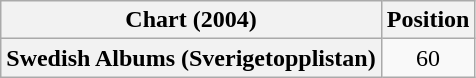<table class="wikitable plainrowheaders" style="text-align:center">
<tr>
<th scope="col">Chart (2004)</th>
<th scope="col">Position</th>
</tr>
<tr>
<th scope="row">Swedish Albums (Sverigetopplistan)</th>
<td>60</td>
</tr>
</table>
